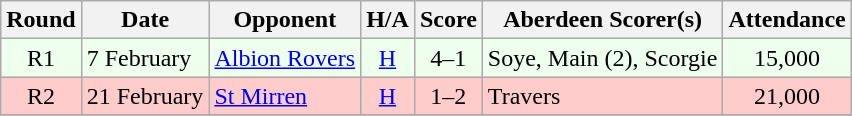<table class="wikitable" style="text-align:center">
<tr>
<th>Round</th>
<th>Date</th>
<th>Opponent</th>
<th>H/A</th>
<th>Score</th>
<th>Aberdeen Scorer(s)</th>
<th>Attendance</th>
</tr>
<tr bgcolor=#EEFFEE>
<td>R1</td>
<td align=left>7 February</td>
<td align=left><a href='#'>Albion Rovers</a></td>
<td><a href='#'>H</a></td>
<td>4–1</td>
<td align=left>Soye, Main (2), Scorgie</td>
<td>15,000</td>
</tr>
<tr bgcolor=#FFCCCC>
<td>R2</td>
<td align=left>21 February</td>
<td align=left><a href='#'>St Mirren</a></td>
<td><a href='#'>H</a></td>
<td>1–2</td>
<td align=left>Travers</td>
<td>21,000</td>
</tr>
<tr>
</tr>
</table>
